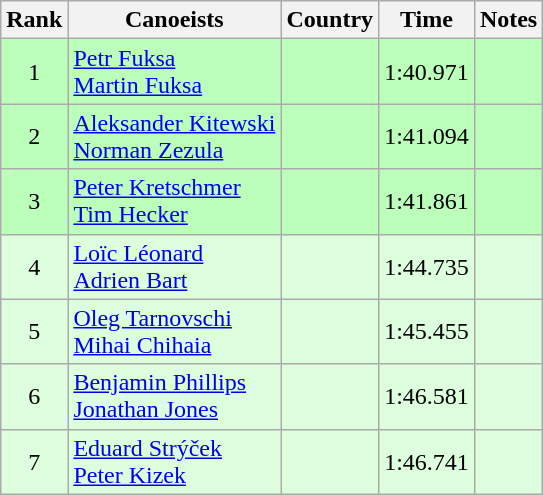<table class="wikitable" style="text-align:center">
<tr>
<th>Rank</th>
<th>Canoeists</th>
<th>Country</th>
<th>Time</th>
<th>Notes</th>
</tr>
<tr bgcolor=bbffbb>
<td>1</td>
<td align=left><a href='#'>Petr Fuksa</a><br><a href='#'>Martin Fuksa</a></td>
<td align=left></td>
<td>1:40.971</td>
<td></td>
</tr>
<tr bgcolor=bbffbb>
<td>2</td>
<td align=left><a href='#'>Aleksander Kitewski</a><br><a href='#'>Norman Zezula</a></td>
<td align=left></td>
<td>1:41.094</td>
<td></td>
</tr>
<tr bgcolor=bbffbb>
<td>3</td>
<td align=left><a href='#'>Peter Kretschmer</a><br><a href='#'>Tim Hecker</a></td>
<td align=left></td>
<td>1:41.861</td>
<td></td>
</tr>
<tr bgcolor=ddffdd>
<td>4</td>
<td align=left><a href='#'>Loïc Léonard</a><br><a href='#'>Adrien Bart</a></td>
<td align=left></td>
<td>1:44.735</td>
<td></td>
</tr>
<tr bgcolor=ddffdd>
<td>5</td>
<td align=left><a href='#'>Oleg Tarnovschi</a><br><a href='#'>Mihai Chihaia</a></td>
<td align=left></td>
<td>1:45.455</td>
<td></td>
</tr>
<tr bgcolor=ddffdd>
<td>6</td>
<td align=left><a href='#'>Benjamin Phillips</a><br><a href='#'>Jonathan Jones</a></td>
<td align=left></td>
<td>1:46.581</td>
<td></td>
</tr>
<tr bgcolor=ddffdd>
<td>7</td>
<td align=left><a href='#'>Eduard Strýček</a><br><a href='#'>Peter Kizek</a></td>
<td align=left></td>
<td>1:46.741</td>
<td></td>
</tr>
</table>
